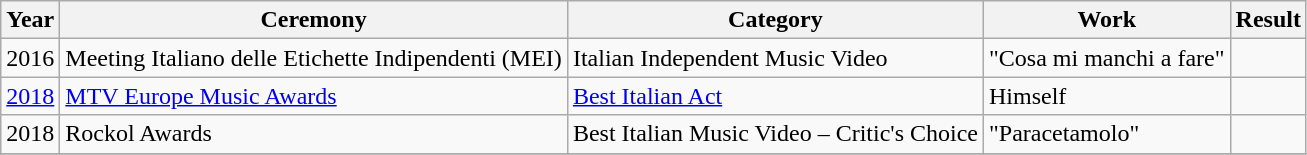<table class="wikitable">
<tr>
<th>Year</th>
<th>Ceremony</th>
<th>Category</th>
<th>Work</th>
<th>Result</th>
</tr>
<tr>
<td>2016</td>
<td>Meeting Italiano delle Etichette Indipendenti (MEI)</td>
<td>Italian Independent Music Video</td>
<td>"Cosa mi manchi a fare"</td>
<td></td>
</tr>
<tr>
<td><a href='#'>2018</a></td>
<td><a href='#'>MTV Europe Music Awards</a></td>
<td><a href='#'>Best Italian Act</a></td>
<td>Himself</td>
<td></td>
</tr>
<tr>
<td>2018</td>
<td>Rockol Awards</td>
<td>Best Italian Music Video – Critic's Choice</td>
<td>"Paracetamolo"</td>
<td></td>
</tr>
<tr>
</tr>
</table>
